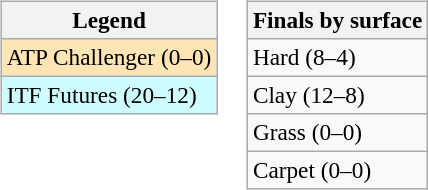<table>
<tr valign=top>
<td><br><table class=wikitable style=font-size:97%>
<tr>
<th>Legend</th>
</tr>
<tr bgcolor=moccasin>
<td>ATP Challenger (0–0)</td>
</tr>
<tr bgcolor=cffcff>
<td>ITF Futures (20–12)</td>
</tr>
</table>
</td>
<td><br><table class=wikitable style=font-size:97%>
<tr>
<th>Finals by surface</th>
</tr>
<tr>
<td>Hard (8–4)</td>
</tr>
<tr>
<td>Clay (12–8)</td>
</tr>
<tr>
<td>Grass (0–0)</td>
</tr>
<tr>
<td>Carpet (0–0)</td>
</tr>
</table>
</td>
</tr>
</table>
